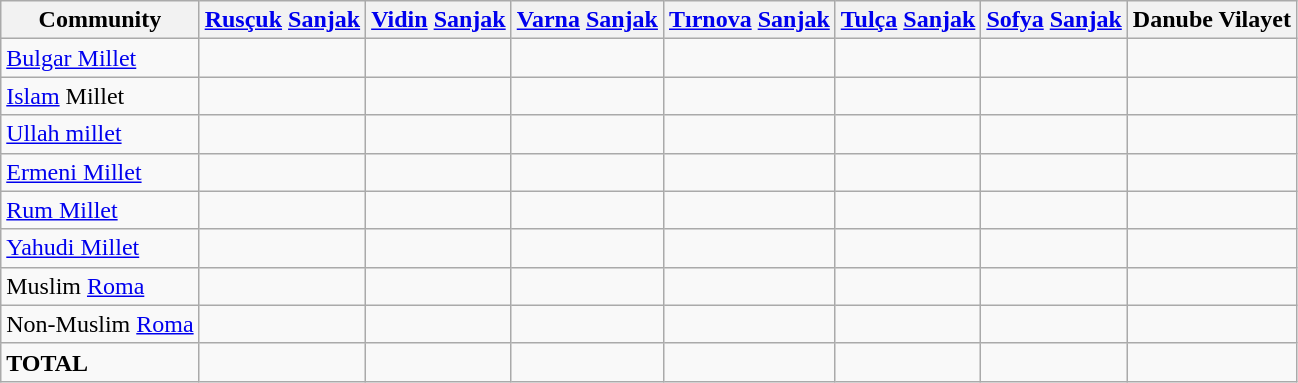<table class="wikitable sortable">
<tr>
<th>Community</th>
<th><a href='#'>Rusçuk</a> <a href='#'>Sanjak</a></th>
<th><a href='#'>Vidin</a> <a href='#'>Sanjak</a></th>
<th><a href='#'>Varna</a> <a href='#'>Sanjak</a></th>
<th><a href='#'>Tırnova</a> <a href='#'>Sanjak</a></th>
<th><a href='#'>Tulça</a> <a href='#'>Sanjak</a></th>
<th><a href='#'>Sofya</a> <a href='#'>Sanjak</a></th>
<th>Danube Vilayet</th>
</tr>
<tr>
<td><a href='#'>Bulgar Millet</a></td>
<td></td>
<td></td>
<td></td>
<td></td>
<td></td>
<td></td>
<td></td>
</tr>
<tr>
<td><a href='#'>Islam</a> Millet</td>
<td></td>
<td></td>
<td></td>
<td></td>
<td></td>
<td></td>
<td></td>
</tr>
<tr>
<td><a href='#'>Ullah millet</a></td>
<td></td>
<td></td>
<td></td>
<td></td>
<td></td>
<td></td>
<td></td>
</tr>
<tr>
<td><a href='#'>Ermeni Millet</a></td>
<td></td>
<td></td>
<td></td>
<td></td>
<td></td>
<td></td>
<td></td>
</tr>
<tr>
<td><a href='#'>Rum Millet</a></td>
<td></td>
<td></td>
<td></td>
<td></td>
<td></td>
<td></td>
<td></td>
</tr>
<tr>
<td><a href='#'>Yahudi Millet</a></td>
<td></td>
<td></td>
<td></td>
<td></td>
<td></td>
<td></td>
<td></td>
</tr>
<tr>
<td>Muslim <a href='#'>Roma</a></td>
<td></td>
<td></td>
<td></td>
<td></td>
<td></td>
<td></td>
<td></td>
</tr>
<tr>
<td>Non-Muslim <a href='#'>Roma</a></td>
<td></td>
<td></td>
<td></td>
<td></td>
<td></td>
<td></td>
<td></td>
</tr>
<tr>
<td><strong>TOTAL</strong></td>
<td></td>
<td></td>
<td></td>
<td></td>
<td></td>
<td></td>
<td></td>
</tr>
</table>
